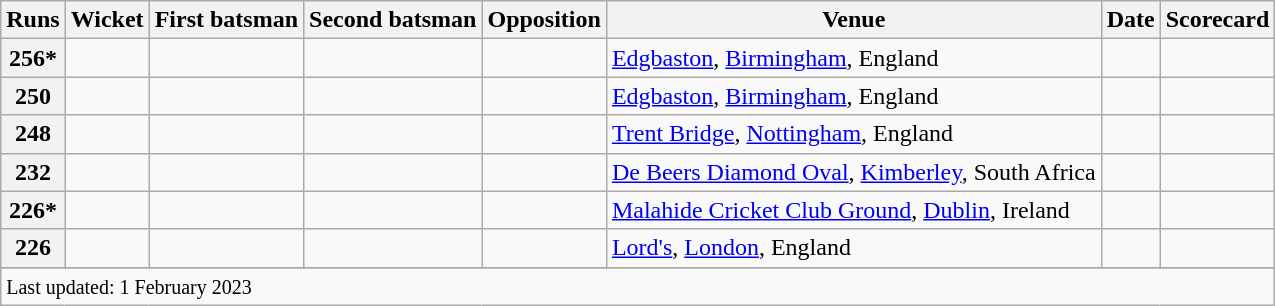<table class="wikitable plainrowheaders sortable">
<tr>
<th scope="col">Runs</th>
<th scope=col>Wicket</th>
<th scope=col>First batsman</th>
<th scope=col>Second batsman</th>
<th scope=col>Opposition</th>
<th scope=col>Venue</th>
<th scope=col>Date</th>
<th scope=col>Scorecard</th>
</tr>
<tr>
<th scope="row" style="text-align:center;">256*</th>
<td align=center></td>
<td></td>
<td></td>
<td></td>
<td><a href='#'>Edgbaston</a>, <a href='#'>Birmingham</a>, England</td>
<td></td>
<td></td>
</tr>
<tr>
<th scope="row" style="text-align:center;">250</th>
<td align="center"></td>
<td></td>
<td></td>
<td></td>
<td><a href='#'>Edgbaston</a>, <a href='#'>Birmingham</a>, England</td>
<td></td>
<td></td>
</tr>
<tr>
<th scope=row style=text-align:center;>248</th>
<td align="center"></td>
<td></td>
<td></td>
<td></td>
<td><a href='#'>Trent Bridge</a>, <a href='#'>Nottingham</a>, England</td>
<td></td>
<td></td>
</tr>
<tr>
<th scope="row" style="text-align:center;">232</th>
<td align=center></td>
<td></td>
<td></td>
<td></td>
<td><a href='#'>De Beers Diamond Oval</a>, <a href='#'>Kimberley</a>, South Africa</td>
<td></td>
<td></td>
</tr>
<tr>
<th scope="row" style="text-align:center;">226*</th>
<td align=center></td>
<td></td>
<td></td>
<td></td>
<td><a href='#'>Malahide Cricket Club Ground</a>, <a href='#'>Dublin</a>, Ireland</td>
<td></td>
<td></td>
</tr>
<tr>
<th scope=row style="text-align:center;">226</th>
<td align="center"></td>
<td></td>
<td></td>
<td></td>
<td><a href='#'>Lord's</a>, <a href='#'>London</a>, England</td>
<td></td>
<td></td>
</tr>
<tr>
</tr>
<tr class=sortbottom>
<td colspan="8"><small>Last updated: 1 February 2023</small></td>
</tr>
</table>
